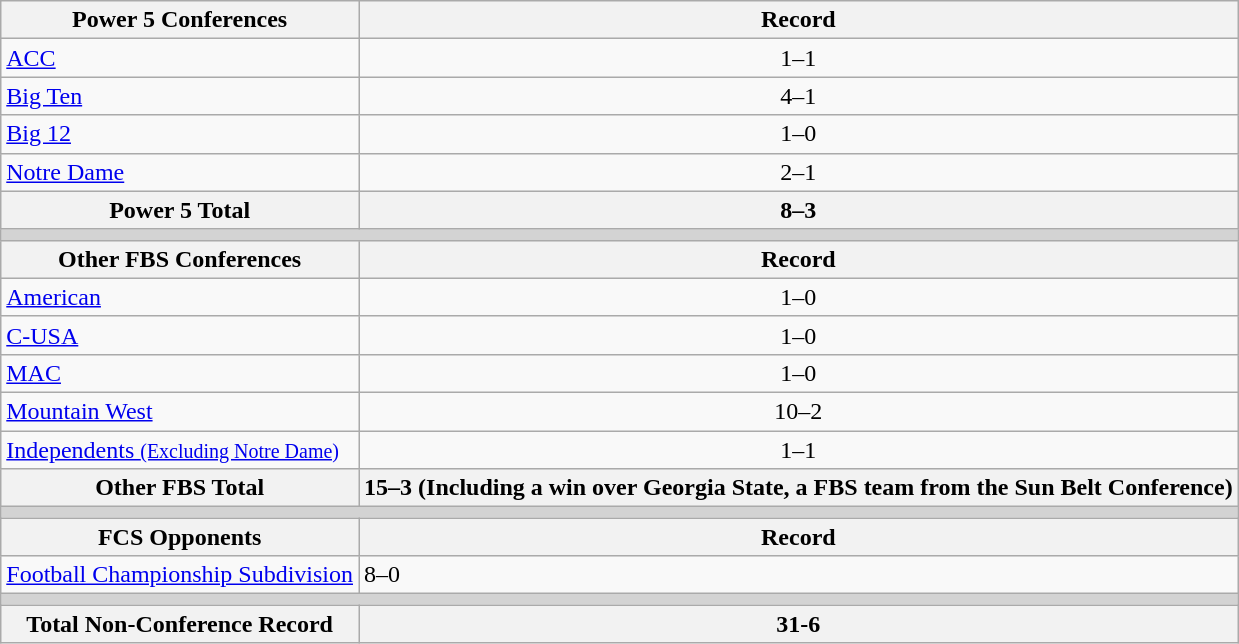<table class="wikitable">
<tr>
<th>Power 5 Conferences</th>
<th>Record</th>
</tr>
<tr>
<td><a href='#'>ACC</a></td>
<td align=center>1–1</td>
</tr>
<tr>
<td><a href='#'>Big Ten</a></td>
<td align=center>4–1</td>
</tr>
<tr>
<td><a href='#'>Big 12</a></td>
<td align=center>1–0</td>
</tr>
<tr>
<td><a href='#'>Notre Dame</a></td>
<td align=center>2–1</td>
</tr>
<tr>
<th>Power 5 Total</th>
<th>8–3</th>
</tr>
<tr>
<th colSpan="2" style="background-color:lightgrey;"></th>
</tr>
<tr>
<th>Other FBS Conferences</th>
<th>Record</th>
</tr>
<tr>
<td><a href='#'>American</a></td>
<td align=center>1–0</td>
</tr>
<tr>
<td><a href='#'>C-USA</a></td>
<td align=center>1–0</td>
</tr>
<tr>
<td><a href='#'>MAC</a></td>
<td align=center>1–0</td>
</tr>
<tr>
<td><a href='#'>Mountain West</a></td>
<td align=center>10–2</td>
</tr>
<tr>
<td><a href='#'>Independents <small>(Excluding Notre Dame)</small></a></td>
<td align=center>1–1</td>
</tr>
<tr>
<th>Other FBS Total</th>
<th>15–3 (Including a win over Georgia State, a FBS team from the Sun Belt Conference)</th>
</tr>
<tr>
<th colSpan="2" style="background-color:lightgrey;"></th>
</tr>
<tr>
<th>FCS Opponents</th>
<th>Record</th>
</tr>
<tr>
<td><a href='#'>Football Championship Subdivision</a></td>
<td>8–0</td>
</tr>
<tr>
<th colSpan="2" style="background-color:lightgrey;"></th>
</tr>
<tr>
<th>Total Non-Conference Record</th>
<th>31-6</th>
</tr>
</table>
